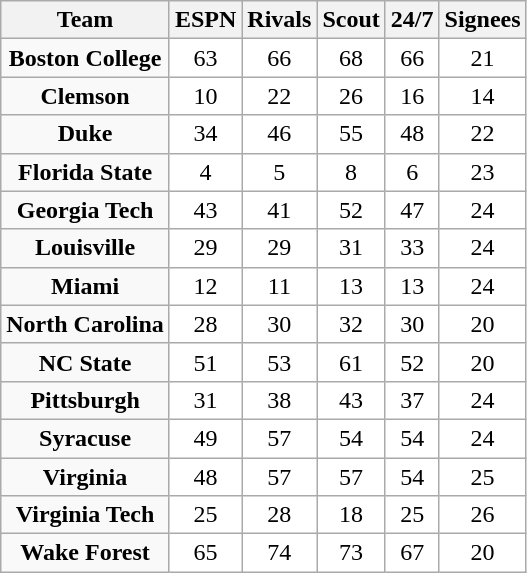<table class="wikitable sortable">
<tr>
<th>Team</th>
<th>ESPN</th>
<th>Rivals</th>
<th>Scout</th>
<th>24/7</th>
<th>Signees</th>
</tr>
<tr style="text-align:center;">
<td style=><strong>Boston College</strong></td>
<td style="text-align:center; background:white">63</td>
<td style="text-align:center; background:white">66</td>
<td style="text-align:center; background:white">68</td>
<td style="text-align:center; background:white">66</td>
<td style="text-align:center; background:white">21</td>
</tr>
<tr style="text-align:center;">
<td style=><strong>Clemson</strong></td>
<td style="text-align:center; background:white">10</td>
<td style="text-align:center; background:white">22</td>
<td style="text-align:center; background:white">26</td>
<td style="text-align:center; background:white">16</td>
<td style="text-align:center; background:white">14</td>
</tr>
<tr style="text-align:center;">
<td style=><strong>Duke</strong></td>
<td style="text-align:center; background:white">34</td>
<td style="text-align:center; background:white">46</td>
<td style="text-align:center; background:white">55</td>
<td style="text-align:center; background:white">48</td>
<td style="text-align:center; background:white">22</td>
</tr>
<tr style="text-align:center;">
<td style=><strong>Florida State</strong></td>
<td style="text-align:center; background:white">4</td>
<td style="text-align:center; background:white">5</td>
<td style="text-align:center; background:white">8</td>
<td style="text-align:center; background:white">6</td>
<td style="text-align:center; background:white">23</td>
</tr>
<tr style="text-align:center;">
<td style=><strong>Georgia Tech</strong></td>
<td style="text-align:center; background:white">43</td>
<td style="text-align:center; background:white">41</td>
<td style="text-align:center; background:white">52</td>
<td style="text-align:center; background:white">47</td>
<td style="text-align:center; background:white">24</td>
</tr>
<tr style="text-align:center;">
<td style=><strong>Louisville</strong></td>
<td style="text-align:center; background:white">29</td>
<td style="text-align:center; background:white">29</td>
<td style="text-align:center; background:white">31</td>
<td style="text-align:center; background:white">33</td>
<td style="text-align:center; background:white">24</td>
</tr>
<tr style="text-align:center;">
<td style=><strong>Miami</strong></td>
<td style="text-align:center; background:white">12</td>
<td style="text-align:center; background:white">11</td>
<td style="text-align:center; background:white">13</td>
<td style="text-align:center; background:white">13</td>
<td style="text-align:center; background:white">24</td>
</tr>
<tr style="text-align:center;">
<td style=><strong>North Carolina</strong></td>
<td style="text-align:center; background:white">28</td>
<td style="text-align:center; background:white">30</td>
<td style="text-align:center; background:white">32</td>
<td style="text-align:center; background:white">30</td>
<td style="text-align:center; background:white">20</td>
</tr>
<tr style="text-align:center;">
<td style=><strong>NC State</strong></td>
<td style="text-align:center; background:white">51</td>
<td style="text-align:center; background:white">53</td>
<td style="text-align:center; background:white">61</td>
<td style="text-align:center; background:white">52</td>
<td style="text-align:center; background:white">20</td>
</tr>
<tr style="text-align:center;">
<td style=><strong>Pittsburgh</strong></td>
<td style="text-align:center; background:white">31</td>
<td style="text-align:center; background:white">38</td>
<td style="text-align:center; background:white">43</td>
<td style="text-align:center; background:white">37</td>
<td style="text-align:center; background:white">24</td>
</tr>
<tr style="text-align:center;">
<td style=><strong>Syracuse</strong></td>
<td style="text-align:center; background:white">49</td>
<td style="text-align:center; background:white">57</td>
<td style="text-align:center; background:white">54</td>
<td style="text-align:center; background:white">54</td>
<td style="text-align:center; background:white">24</td>
</tr>
<tr style="text-align:center;">
<td style=><strong>Virginia</strong></td>
<td style="text-align:center; background:white">48</td>
<td style="text-align:center; background:white">57</td>
<td style="text-align:center; background:white">57</td>
<td style="text-align:center; background:white">54</td>
<td style="text-align:center; background:white">25</td>
</tr>
<tr style="text-align:center;">
<td style=><strong>Virginia Tech</strong></td>
<td style="text-align:center; background:white">25</td>
<td style="text-align:center; background:white">28</td>
<td style="text-align:center; background:white">18</td>
<td style="text-align:center; background:white">25</td>
<td style="text-align:center; background:white">26</td>
</tr>
<tr style="text-align:center;">
<td style=><strong>Wake Forest</strong></td>
<td style="text-align:center; background:white">65</td>
<td style="text-align:center; background:white">74</td>
<td style="text-align:center; background:white">73</td>
<td style="text-align:center; background:white">67</td>
<td style="text-align:center; background:white">20</td>
</tr>
</table>
